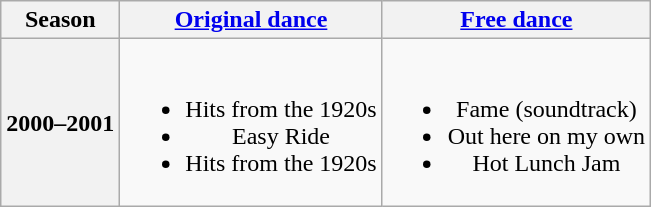<table class="wikitable" style="text-align:center">
<tr>
<th>Season</th>
<th><a href='#'>Original dance</a></th>
<th><a href='#'>Free dance</a></th>
</tr>
<tr>
<th>2000–2001 <br> </th>
<td><br><ul><li>Hits from the 1920s</li><li>Easy Ride</li><li>Hits from the 1920s</li></ul></td>
<td><br><ul><li>Fame (soundtrack) <br></li><li>Out here on my own <br></li><li>Hot Lunch Jam <br></li></ul></td>
</tr>
</table>
